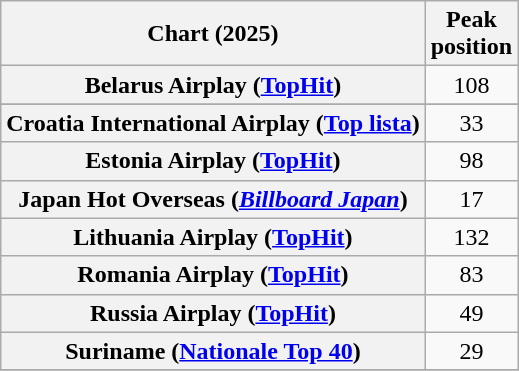<table class="wikitable sortable plainrowheaders" style="text-align:center">
<tr>
<th scope="col">Chart (2025)</th>
<th scope="col">Peak<br>position</th>
</tr>
<tr>
<th scope="row">Belarus Airplay (<a href='#'>TopHit</a>)</th>
<td>108</td>
</tr>
<tr>
</tr>
<tr>
<th scope="row">Croatia International Airplay (<a href='#'>Top lista</a>)</th>
<td>33</td>
</tr>
<tr>
<th scope="row">Estonia Airplay (<a href='#'>TopHit</a>)</th>
<td>98</td>
</tr>
<tr>
<th scope="row">Japan Hot Overseas (<em><a href='#'>Billboard Japan</a></em>)</th>
<td>17</td>
</tr>
<tr>
<th scope="row">Lithuania Airplay (<a href='#'>TopHit</a>)</th>
<td>132</td>
</tr>
<tr>
<th scope="row">Romania Airplay (<a href='#'>TopHit</a>)</th>
<td>83</td>
</tr>
<tr>
<th scope="row">Russia Airplay (<a href='#'>TopHit</a>)</th>
<td>49</td>
</tr>
<tr>
<th scope="row">Suriname (<a href='#'>Nationale Top 40</a>)</th>
<td>29</td>
</tr>
<tr>
</tr>
</table>
